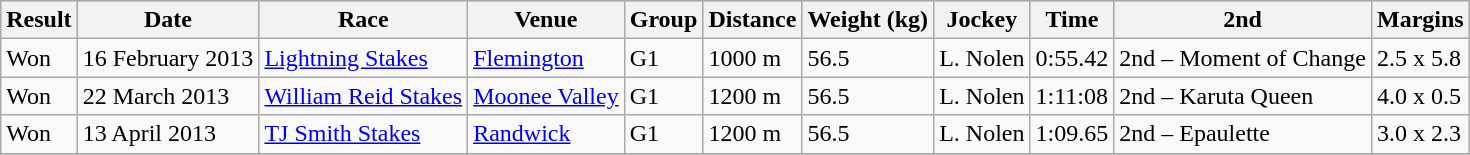<table class="wikitable">
<tr style="background:silver; color:black">
<th>Result</th>
<th>Date</th>
<th>Race</th>
<th>Venue</th>
<th>Group</th>
<th>Distance</th>
<th>Weight (kg)</th>
<th>Jockey</th>
<th>Time</th>
<th>2nd</th>
<th>Margins</th>
</tr>
<tr>
<td>Won</td>
<td>16 February 2013</td>
<td><a href='#'>Lightning Stakes</a></td>
<td><a href='#'>Flemington</a></td>
<td>G1</td>
<td>1000 m</td>
<td>56.5</td>
<td>L. Nolen</td>
<td>0:55.42</td>
<td>2nd – Moment of Change</td>
<td>2.5 x 5.8</td>
</tr>
<tr>
<td>Won</td>
<td>22 March 2013</td>
<td><a href='#'>William Reid Stakes</a></td>
<td><a href='#'>Moonee Valley</a></td>
<td>G1</td>
<td>1200 m</td>
<td>56.5</td>
<td>L. Nolen</td>
<td>1:11:08</td>
<td>2nd – Karuta Queen</td>
<td>4.0 x 0.5</td>
</tr>
<tr>
<td>Won</td>
<td>13 April 2013</td>
<td><a href='#'>TJ Smith Stakes</a></td>
<td><a href='#'>Randwick</a></td>
<td>G1</td>
<td>1200 m</td>
<td>56.5</td>
<td>L. Nolen</td>
<td>1:09.65</td>
<td>2nd – Epaulette</td>
<td>3.0 x 2.3</td>
</tr>
<tr>
</tr>
</table>
